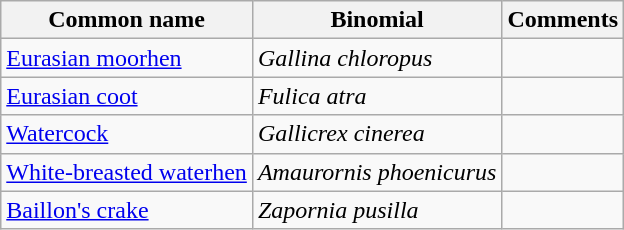<table class="wikitable">
<tr>
<th>Common name</th>
<th>Binomial</th>
<th>Comments</th>
</tr>
<tr>
<td><a href='#'>Eurasian moorhen</a></td>
<td><em>Gallina chloropus</em></td>
<td></td>
</tr>
<tr>
<td><a href='#'>Eurasian coot</a></td>
<td><em>Fulica atra</em></td>
<td></td>
</tr>
<tr>
<td><a href='#'>Watercock</a></td>
<td><em>Gallicrex cinerea</em></td>
<td></td>
</tr>
<tr>
<td><a href='#'>White-breasted waterhen</a></td>
<td><em>Amaurornis phoenicurus</em></td>
<td></td>
</tr>
<tr>
<td><a href='#'>Baillon's crake</a></td>
<td><em>Zapornia pusilla</em></td>
<td></td>
</tr>
</table>
